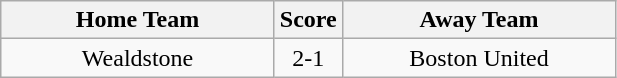<table class="wikitable" style="text-align:center;">
<tr>
<th width=175>Home Team</th>
<th width=20>Score</th>
<th width=175>Away Team</th>
</tr>
<tr>
<td>Wealdstone</td>
<td>2-1</td>
<td>Boston United</td>
</tr>
</table>
